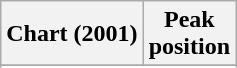<table class="wikitable sortable plainrowheaders" style="text-align:center">
<tr>
<th scope="col">Chart (2001)</th>
<th scope="col">Peak<br>position</th>
</tr>
<tr>
</tr>
<tr>
</tr>
</table>
